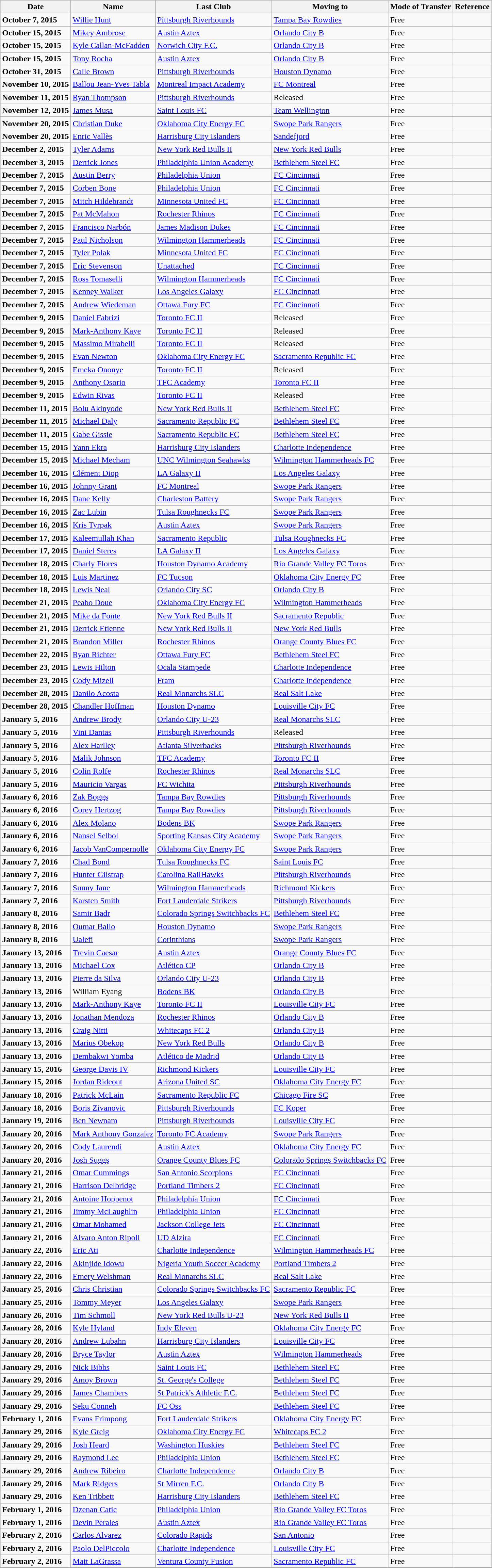<table class="wikitable sortable">
<tr>
<th>Date</th>
<th>Name</th>
<th>Last Club</th>
<th>Moving to</th>
<th>Mode of Transfer</th>
<th>Reference</th>
</tr>
<tr>
<td><strong>October 7, 2015</strong></td>
<td> <a href='#'>Willie Hunt</a></td>
<td> <a href='#'>Pittsburgh Riverhounds</a></td>
<td> <a href='#'>Tampa Bay Rowdies</a></td>
<td>Free</td>
<td></td>
</tr>
<tr>
<td><strong>October 15, 2015</strong></td>
<td> <a href='#'>Mikey Ambrose</a></td>
<td> <a href='#'>Austin Aztex</a></td>
<td> <a href='#'>Orlando City B</a></td>
<td>Free</td>
<td></td>
</tr>
<tr>
<td><strong>October 15, 2015</strong></td>
<td> <a href='#'>Kyle Callan-McFadden</a></td>
<td> <a href='#'>Norwich City F.C.</a></td>
<td> <a href='#'>Orlando City B</a></td>
<td>Free</td>
<td></td>
</tr>
<tr>
<td><strong>October 15, 2015</strong></td>
<td> <a href='#'>Tony Rocha</a></td>
<td> <a href='#'>Austin Aztex</a></td>
<td> <a href='#'>Orlando City B</a></td>
<td>Free</td>
<td></td>
</tr>
<tr>
<td><strong>October 31, 2015</strong></td>
<td> <a href='#'>Calle Brown</a></td>
<td> <a href='#'>Pittsburgh Riverhounds</a></td>
<td> <a href='#'>Houston Dynamo</a></td>
<td>Free</td>
<td></td>
</tr>
<tr>
<td><strong>November 10, 2015</strong></td>
<td> <a href='#'>Ballou Jean-Yves Tabla</a></td>
<td> <a href='#'>Montreal Impact Academy</a></td>
<td> <a href='#'>FC Montreal</a></td>
<td>Free</td>
<td></td>
</tr>
<tr>
<td><strong>November 11, 2015</strong></td>
<td> <a href='#'>Ryan Thompson</a></td>
<td> <a href='#'>Pittsburgh Riverhounds</a></td>
<td>Released</td>
<td>Free</td>
<td></td>
</tr>
<tr>
<td><strong>November 12, 2015</strong></td>
<td> <a href='#'>James Musa</a></td>
<td> <a href='#'>Saint Louis FC</a></td>
<td> <a href='#'>Team Wellington</a></td>
<td>Free</td>
<td></td>
</tr>
<tr>
<td><strong>November 20, 2015</strong></td>
<td> <a href='#'>Christian Duke</a></td>
<td> <a href='#'>Oklahoma City Energy FC</a></td>
<td> <a href='#'>Swope Park Rangers</a></td>
<td>Free</td>
<td></td>
</tr>
<tr>
<td><strong>November 20, 2015</strong></td>
<td> <a href='#'>Enric Vallès</a></td>
<td> <a href='#'>Harrisburg City Islanders</a></td>
<td> <a href='#'>Sandefjord</a></td>
<td>Free</td>
<td></td>
</tr>
<tr>
<td><strong>December 2, 2015</strong></td>
<td> <a href='#'>Tyler Adams</a></td>
<td> <a href='#'>New York Red Bulls II</a></td>
<td> <a href='#'>New York Red Bulls</a></td>
<td>Free</td>
<td></td>
</tr>
<tr>
<td><strong>December 3, 2015</strong></td>
<td> <a href='#'>Derrick Jones</a></td>
<td> <a href='#'>Philadelphia Union Academy</a></td>
<td> <a href='#'>Bethlehem Steel FC</a></td>
<td>Free</td>
<td></td>
</tr>
<tr>
<td><strong>December 7, 2015</strong></td>
<td> <a href='#'>Austin Berry</a></td>
<td> <a href='#'>Philadelphia Union</a></td>
<td> <a href='#'>FC Cincinnati</a></td>
<td>Free</td>
<td></td>
</tr>
<tr>
<td><strong>December 7, 2015</strong></td>
<td> <a href='#'>Corben Bone</a></td>
<td> <a href='#'>Philadelphia Union</a></td>
<td> <a href='#'>FC Cincinnati</a></td>
<td>Free</td>
<td></td>
</tr>
<tr>
<td><strong>December 7, 2015</strong></td>
<td> <a href='#'>Mitch Hildebrandt</a></td>
<td> <a href='#'>Minnesota United FC</a></td>
<td> <a href='#'>FC Cincinnati</a></td>
<td>Free</td>
<td></td>
</tr>
<tr>
<td><strong>December 7, 2015</strong></td>
<td> <a href='#'>Pat McMahon</a></td>
<td> <a href='#'>Rochester Rhinos</a></td>
<td> <a href='#'>FC Cincinnati</a></td>
<td>Free</td>
<td></td>
</tr>
<tr>
<td><strong>December 7, 2015</strong></td>
<td> <a href='#'>Francisco Narbón</a></td>
<td> <a href='#'>James Madison Dukes</a></td>
<td> <a href='#'>FC Cincinnati</a></td>
<td>Free</td>
<td></td>
</tr>
<tr>
<td><strong>December 7, 2015</strong></td>
<td> <a href='#'>Paul Nicholson</a></td>
<td> <a href='#'>Wilmington Hammerheads</a></td>
<td> <a href='#'>FC Cincinnati</a></td>
<td>Free</td>
<td></td>
</tr>
<tr>
<td><strong>December 7, 2015</strong></td>
<td> <a href='#'>Tyler Polak</a></td>
<td> <a href='#'>Minnesota United FC</a></td>
<td> <a href='#'>FC Cincinnati</a></td>
<td>Free</td>
<td></td>
</tr>
<tr>
<td><strong>December 7, 2015</strong></td>
<td> <a href='#'>Eric Stevenson</a></td>
<td><a href='#'>Unattached</a></td>
<td> <a href='#'>FC Cincinnati</a></td>
<td>Free</td>
<td></td>
</tr>
<tr>
<td><strong>December 7, 2015</strong></td>
<td> <a href='#'>Ross Tomaselli</a></td>
<td> <a href='#'>Wilmington Hammerheads</a></td>
<td> <a href='#'>FC Cincinnati</a></td>
<td>Free</td>
<td></td>
</tr>
<tr>
<td><strong>December 7, 2015</strong></td>
<td> <a href='#'>Kenney Walker</a></td>
<td> <a href='#'>Los Angeles Galaxy</a></td>
<td> <a href='#'>FC Cincinnati</a></td>
<td>Free</td>
<td></td>
</tr>
<tr>
<td><strong>December 7, 2015</strong></td>
<td> <a href='#'>Andrew Wiedeman</a></td>
<td> <a href='#'>Ottawa Fury FC</a></td>
<td> <a href='#'>FC Cincinnati</a></td>
<td>Free</td>
<td></td>
</tr>
<tr>
<td><strong>December 9, 2015</strong></td>
<td> <a href='#'>Daniel Fabrizi</a></td>
<td> <a href='#'>Toronto FC II</a></td>
<td>Released</td>
<td>Free</td>
<td></td>
</tr>
<tr>
<td><strong>December 9, 2015</strong></td>
<td> <a href='#'>Mark-Anthony Kaye</a></td>
<td> <a href='#'>Toronto FC II</a></td>
<td>Released</td>
<td>Free</td>
<td></td>
</tr>
<tr>
<td><strong>December 9, 2015</strong></td>
<td> <a href='#'>Massimo Mirabelli</a></td>
<td> <a href='#'>Toronto FC II</a></td>
<td>Released</td>
<td>Free</td>
<td></td>
</tr>
<tr>
<td><strong>December 9, 2015</strong></td>
<td> <a href='#'>Evan Newton</a></td>
<td> <a href='#'>Oklahoma City Energy FC</a></td>
<td> <a href='#'>Sacramento Republic FC</a></td>
<td>Free</td>
<td></td>
</tr>
<tr>
<td><strong>December 9, 2015</strong></td>
<td> <a href='#'>Emeka Ononye</a></td>
<td> <a href='#'>Toronto FC II</a></td>
<td>Released</td>
<td>Free</td>
<td></td>
</tr>
<tr>
<td><strong>December 9, 2015</strong></td>
<td> <a href='#'>Anthony Osorio</a></td>
<td> <a href='#'>TFC Academy</a></td>
<td> <a href='#'>Toronto FC II</a></td>
<td>Free</td>
<td></td>
</tr>
<tr>
<td><strong>December 9, 2015</strong></td>
<td> <a href='#'>Edwin Rivas</a></td>
<td> <a href='#'>Toronto FC II</a></td>
<td>Released</td>
<td>Free</td>
<td></td>
</tr>
<tr>
<td><strong>December 11, 2015</strong></td>
<td> <a href='#'>Bolu Akinyode</a></td>
<td> <a href='#'>New York Red Bulls II</a></td>
<td> <a href='#'>Bethlehem Steel FC</a></td>
<td>Free</td>
<td></td>
</tr>
<tr>
<td><strong>December 11, 2015</strong></td>
<td> <a href='#'>Michael Daly</a></td>
<td> <a href='#'>Sacramento Republic FC</a></td>
<td> <a href='#'>Bethlehem Steel FC</a></td>
<td>Free</td>
<td></td>
</tr>
<tr>
<td><strong>December 11, 2015</strong></td>
<td> <a href='#'>Gabe Gissie</a></td>
<td> <a href='#'>Sacramento Republic FC</a></td>
<td> <a href='#'>Bethlehem Steel FC</a></td>
<td>Free</td>
<td></td>
</tr>
<tr>
<td><strong>December 15, 2015</strong></td>
<td> <a href='#'>Yann Ekra</a></td>
<td> <a href='#'>Harrisburg City Islanders</a></td>
<td> <a href='#'>Charlotte Independence</a></td>
<td>Free</td>
<td></td>
</tr>
<tr>
<td><strong>December 15, 2015</strong></td>
<td> <a href='#'>Michael Mecham</a></td>
<td> <a href='#'>UNC Wilmington Seahawks</a></td>
<td> <a href='#'>Wilmington Hammerheads FC</a></td>
<td>Free</td>
<td></td>
</tr>
<tr>
<td><strong>December 16, 2015</strong></td>
<td> <a href='#'>Clément Diop</a></td>
<td> <a href='#'>LA Galaxy II</a></td>
<td> <a href='#'>Los Angeles Galaxy</a></td>
<td>Free</td>
<td></td>
</tr>
<tr>
<td><strong>December 16, 2015</strong></td>
<td> <a href='#'>Johnny Grant</a></td>
<td> <a href='#'>FC Montreal</a></td>
<td> <a href='#'>Swope Park Rangers</a></td>
<td>Free</td>
<td></td>
</tr>
<tr>
<td><strong>December 16, 2015</strong></td>
<td> <a href='#'>Dane Kelly</a></td>
<td> <a href='#'>Charleston Battery</a></td>
<td> <a href='#'>Swope Park Rangers</a></td>
<td>Free</td>
<td></td>
</tr>
<tr>
<td><strong>December 16, 2015</strong></td>
<td> <a href='#'>Zac Lubin</a></td>
<td> <a href='#'>Tulsa Roughnecks FC</a></td>
<td> <a href='#'>Swope Park Rangers</a></td>
<td>Free</td>
<td></td>
</tr>
<tr>
<td><strong>December 16, 2015</strong></td>
<td> <a href='#'>Kris Tyrpak</a></td>
<td> <a href='#'>Austin Aztex</a></td>
<td> <a href='#'>Swope Park Rangers</a></td>
<td>Free</td>
<td></td>
</tr>
<tr>
<td><strong>December 17, 2015</strong></td>
<td> <a href='#'>Kaleemullah Khan</a></td>
<td> <a href='#'>Sacramento Republic</a></td>
<td> <a href='#'>Tulsa Roughnecks FC</a></td>
<td>Free</td>
<td></td>
</tr>
<tr>
<td><strong>December 17, 2015</strong></td>
<td> <a href='#'>Daniel Steres</a></td>
<td> <a href='#'>LA Galaxy II</a></td>
<td> <a href='#'>Los Angeles Galaxy</a></td>
<td>Free</td>
<td></td>
</tr>
<tr>
<td><strong>December 18, 2015</strong></td>
<td> <a href='#'>Charly Flores</a></td>
<td> <a href='#'>Houston Dynamo Academy</a></td>
<td> <a href='#'>Rio Grande Valley FC Toros</a></td>
<td>Free</td>
<td></td>
</tr>
<tr>
<td><strong>December 18, 2015</strong></td>
<td> <a href='#'>Luis Martinez</a></td>
<td> <a href='#'>FC Tucson</a></td>
<td> <a href='#'>Oklahoma City Energy FC</a></td>
<td>Free</td>
<td></td>
</tr>
<tr>
<td><strong>December 18, 2015</strong></td>
<td> <a href='#'>Lewis Neal</a></td>
<td> <a href='#'>Orlando City SC</a></td>
<td> <a href='#'>Orlando City B</a></td>
<td>Free</td>
<td></td>
</tr>
<tr>
<td><strong>December 21, 2015</strong></td>
<td> <a href='#'>Peabo Doue</a></td>
<td> <a href='#'>Oklahoma City Energy FC</a></td>
<td> <a href='#'>Wilmington Hammerheads</a></td>
<td>Free</td>
<td></td>
</tr>
<tr>
<td><strong>December 21, 2015</strong></td>
<td> <a href='#'>Mike da Fonte</a></td>
<td> <a href='#'>New York Red Bulls II</a></td>
<td> <a href='#'>Sacramento Republic</a></td>
<td>Free</td>
<td></td>
</tr>
<tr>
<td><strong>December 21, 2015</strong></td>
<td> <a href='#'>Derrick Etienne</a></td>
<td> <a href='#'>New York Red Bulls II</a></td>
<td> <a href='#'>New York Red Bulls</a></td>
<td>Free</td>
<td></td>
</tr>
<tr>
<td><strong>December 21, 2015</strong></td>
<td> <a href='#'>Brandon Miller</a></td>
<td> <a href='#'>Rochester Rhinos</a></td>
<td> <a href='#'>Orange County Blues FC</a></td>
<td>Free</td>
<td></td>
</tr>
<tr>
<td><strong>December 22, 2015</strong></td>
<td> <a href='#'>Ryan Richter</a></td>
<td> <a href='#'>Ottawa Fury FC</a></td>
<td> <a href='#'>Bethlehem Steel FC</a></td>
<td>Free</td>
<td></td>
</tr>
<tr>
<td><strong>December 23, 2015</strong></td>
<td> <a href='#'>Lewis Hilton</a></td>
<td> <a href='#'>Ocala Stampede</a></td>
<td> <a href='#'>Charlotte Independence</a></td>
<td>Free</td>
<td></td>
</tr>
<tr>
<td><strong>December 23, 2015</strong></td>
<td> <a href='#'>Cody Mizell</a></td>
<td> <a href='#'>Fram</a></td>
<td> <a href='#'>Charlotte Independence</a></td>
<td>Free</td>
<td></td>
</tr>
<tr>
<td><strong>December 28, 2015</strong></td>
<td> <a href='#'>Danilo Acosta</a></td>
<td> <a href='#'>Real Monarchs SLC</a></td>
<td> <a href='#'>Real Salt Lake</a></td>
<td>Free</td>
<td></td>
</tr>
<tr>
<td><strong>December 28, 2015</strong></td>
<td> <a href='#'>Chandler Hoffman</a></td>
<td> <a href='#'>Houston Dynamo</a></td>
<td> <a href='#'>Louisville City FC</a></td>
<td>Free</td>
<td></td>
</tr>
<tr>
<td><strong>January 5, 2016</strong></td>
<td> <a href='#'>Andrew Brody</a></td>
<td> <a href='#'>Orlando City U-23</a></td>
<td> <a href='#'>Real Monarchs SLC</a></td>
<td>Free</td>
<td></td>
</tr>
<tr>
<td><strong>January 5, 2016</strong></td>
<td> <a href='#'>Vini Dantas</a></td>
<td> <a href='#'>Pittsburgh Riverhounds</a></td>
<td>Released</td>
<td>Free</td>
<td></td>
</tr>
<tr>
<td><strong>January 5, 2016</strong></td>
<td> <a href='#'>Alex Harlley</a></td>
<td> <a href='#'>Atlanta Silverbacks</a></td>
<td> <a href='#'>Pittsburgh Riverhounds</a></td>
<td>Free</td>
<td></td>
</tr>
<tr>
<td><strong>January 5, 2016</strong></td>
<td> <a href='#'>Malik Johnson</a></td>
<td> <a href='#'>TFC Academy</a></td>
<td> <a href='#'>Toronto FC II</a></td>
<td>Free</td>
<td></td>
</tr>
<tr>
<td><strong>January 5, 2016</strong></td>
<td> <a href='#'>Colin Rolfe</a></td>
<td> <a href='#'>Rochester Rhinos</a></td>
<td> <a href='#'>Real Monarchs SLC</a></td>
<td>Free</td>
<td></td>
</tr>
<tr>
<td><strong>January 5, 2016</strong></td>
<td> <a href='#'>Mauricio Vargas</a></td>
<td> <a href='#'>FC Wichita</a></td>
<td> <a href='#'>Pittsburgh Riverhounds</a></td>
<td>Free</td>
<td></td>
</tr>
<tr>
<td><strong>January 6, 2016</strong></td>
<td> <a href='#'>Zak Boggs</a></td>
<td> <a href='#'>Tampa Bay Rowdies</a></td>
<td> <a href='#'>Pittsburgh Riverhounds</a></td>
<td>Free</td>
<td></td>
</tr>
<tr>
<td><strong>January 6, 2016</strong></td>
<td> <a href='#'>Corey Hertzog</a></td>
<td> <a href='#'>Tampa Bay Rowdies</a></td>
<td> <a href='#'>Pittsburgh Riverhounds</a></td>
<td>Free</td>
<td></td>
</tr>
<tr>
<td><strong>January 6, 2016</strong></td>
<td> <a href='#'>Alex Molano</a></td>
<td> <a href='#'>Bodens BK</a></td>
<td> <a href='#'>Swope Park Rangers</a></td>
<td>Free</td>
<td></td>
</tr>
<tr>
<td><strong>January 6, 2016</strong></td>
<td> <a href='#'>Nansel Selbol</a></td>
<td> <a href='#'>Sporting Kansas City Academy</a></td>
<td> <a href='#'>Swope Park Rangers</a></td>
<td>Free</td>
<td></td>
</tr>
<tr>
<td><strong>January 6, 2016</strong></td>
<td> <a href='#'>Jacob VanCompernolle</a></td>
<td> <a href='#'>Oklahoma City Energy FC</a></td>
<td> <a href='#'>Swope Park Rangers</a></td>
<td>Free</td>
<td></td>
</tr>
<tr>
<td><strong>January 7, 2016</strong></td>
<td> <a href='#'>Chad Bond</a></td>
<td> <a href='#'>Tulsa Roughnecks FC</a></td>
<td> <a href='#'>Saint Louis FC</a></td>
<td>Free</td>
<td></td>
</tr>
<tr>
<td><strong>January 7, 2016</strong></td>
<td> <a href='#'>Hunter Gilstrap</a></td>
<td> <a href='#'>Carolina RailHawks</a></td>
<td> <a href='#'>Pittsburgh Riverhounds</a></td>
<td>Free</td>
<td></td>
</tr>
<tr>
<td><strong>January 7, 2016</strong></td>
<td> <a href='#'>Sunny Jane</a></td>
<td> <a href='#'>Wilmington Hammerheads</a></td>
<td> <a href='#'>Richmond Kickers</a></td>
<td>Free</td>
<td></td>
</tr>
<tr>
<td><strong>January 7, 2016</strong></td>
<td> <a href='#'>Karsten Smith</a></td>
<td> <a href='#'>Fort Lauderdale Strikers</a></td>
<td> <a href='#'>Pittsburgh Riverhounds</a></td>
<td>Free</td>
<td></td>
</tr>
<tr>
<td><strong>January 8, 2016</strong></td>
<td> <a href='#'>Samir Badr</a></td>
<td> <a href='#'>Colorado Springs Switchbacks FC</a></td>
<td> <a href='#'>Bethlehem Steel FC</a></td>
<td>Free</td>
<td></td>
</tr>
<tr>
<td><strong>January 8, 2016</strong></td>
<td> <a href='#'>Oumar Ballo</a></td>
<td> <a href='#'>Houston Dynamo</a></td>
<td> <a href='#'>Swope Park Rangers</a></td>
<td>Free</td>
<td></td>
</tr>
<tr>
<td><strong>January 8, 2016</strong></td>
<td> <a href='#'>Ualefi</a></td>
<td> <a href='#'>Corinthians</a></td>
<td> <a href='#'>Swope Park Rangers</a></td>
<td>Free</td>
<td></td>
</tr>
<tr>
<td><strong>January 13, 2016</strong></td>
<td> <a href='#'>Trevin Caesar</a></td>
<td> <a href='#'>Austin Aztex</a></td>
<td> <a href='#'>Orange County Blues FC</a></td>
<td>Free</td>
<td></td>
</tr>
<tr>
<td><strong>January 13, 2016</strong></td>
<td> <a href='#'>Michael Cox</a></td>
<td> <a href='#'>Atlético CP</a></td>
<td> <a href='#'>Orlando City B</a></td>
<td>Free</td>
<td></td>
</tr>
<tr>
<td><strong>January 13, 2016</strong></td>
<td> <a href='#'>Pierre da Silva</a></td>
<td> <a href='#'>Orlando City U-23</a></td>
<td> <a href='#'>Orlando City B</a></td>
<td>Free</td>
<td></td>
</tr>
<tr>
<td><strong>January 13, 2016</strong></td>
<td> William Eyang</td>
<td> <a href='#'>Bodens BK</a></td>
<td> <a href='#'>Orlando City B</a></td>
<td>Free</td>
<td></td>
</tr>
<tr>
<td><strong>January 13, 2016</strong></td>
<td> <a href='#'>Mark-Anthony Kaye</a></td>
<td> <a href='#'>Toronto FC II</a></td>
<td> <a href='#'>Louisville City FC</a></td>
<td>Free</td>
<td></td>
</tr>
<tr>
<td><strong>January 13, 2016</strong></td>
<td> <a href='#'>Jonathan Mendoza</a></td>
<td> <a href='#'>Rochester Rhinos</a></td>
<td> <a href='#'>Orlando City B</a></td>
<td>Free</td>
<td></td>
</tr>
<tr>
<td><strong>January 13, 2016</strong></td>
<td> <a href='#'>Craig Nitti</a></td>
<td> <a href='#'>Whitecaps FC 2</a></td>
<td> <a href='#'>Orlando City B</a></td>
<td>Free</td>
<td></td>
</tr>
<tr>
<td><strong>January 13, 2016</strong></td>
<td> <a href='#'>Marius Obekop</a></td>
<td> <a href='#'>New York Red Bulls</a></td>
<td> <a href='#'>Orlando City B</a></td>
<td>Free</td>
<td></td>
</tr>
<tr>
<td><strong>January 13, 2016</strong></td>
<td> <a href='#'>Dembakwi Yomba</a></td>
<td> <a href='#'>Atlético de Madrid</a></td>
<td> <a href='#'>Orlando City B</a></td>
<td>Free</td>
<td></td>
</tr>
<tr>
<td><strong>January 15, 2016</strong></td>
<td> <a href='#'>George Davis IV</a></td>
<td> <a href='#'>Richmond Kickers</a></td>
<td> <a href='#'>Louisville City FC</a></td>
<td>Free</td>
<td></td>
</tr>
<tr>
<td><strong>January 15, 2016</strong></td>
<td> <a href='#'>Jordan Rideout</a></td>
<td> <a href='#'>Arizona United SC</a></td>
<td> <a href='#'>Oklahoma City Energy FC</a></td>
<td>Free</td>
<td></td>
</tr>
<tr>
<td><strong>January 18, 2016</strong></td>
<td> <a href='#'>Patrick McLain</a></td>
<td> <a href='#'>Sacramento Republic FC</a></td>
<td> <a href='#'>Chicago Fire SC</a></td>
<td>Free</td>
<td></td>
</tr>
<tr>
<td><strong>January 18, 2016</strong></td>
<td> <a href='#'>Boris Zivanovic</a></td>
<td> <a href='#'>Pittsburgh Riverhounds</a></td>
<td> <a href='#'>FC Koper</a></td>
<td>Free</td>
<td></td>
</tr>
<tr>
<td><strong>January 19, 2016</strong></td>
<td> <a href='#'>Ben Newnam</a></td>
<td> <a href='#'>Pittsburgh Riverhounds</a></td>
<td> <a href='#'>Louisville City FC</a></td>
<td>Free</td>
<td></td>
</tr>
<tr>
<td><strong>January 20, 2016</strong></td>
<td> <a href='#'>Mark Anthony Gonzalez</a></td>
<td> <a href='#'>Toronto FC Academy</a></td>
<td> <a href='#'>Swope Park Rangers</a></td>
<td>Free</td>
<td></td>
</tr>
<tr>
<td><strong>January 20, 2016</strong></td>
<td> <a href='#'>Cody Laurendi</a></td>
<td> <a href='#'>Austin Aztex</a></td>
<td> <a href='#'>Oklahoma City Energy FC</a></td>
<td>Free</td>
<td></td>
</tr>
<tr>
<td><strong>January 20, 2016</strong></td>
<td> <a href='#'>Josh Suggs</a></td>
<td> <a href='#'>Orange County Blues FC</a></td>
<td> <a href='#'>Colorado Springs Switchbacks FC</a></td>
<td>Free</td>
<td></td>
</tr>
<tr>
<td><strong>January 21, 2016</strong></td>
<td> <a href='#'>Omar Cummings</a></td>
<td> <a href='#'>San Antonio Scorpions</a></td>
<td> <a href='#'>FC Cincinnati</a></td>
<td>Free</td>
<td></td>
</tr>
<tr>
<td><strong>January 21, 2016</strong></td>
<td> <a href='#'>Harrison Delbridge</a></td>
<td> <a href='#'>Portland Timbers 2</a></td>
<td> <a href='#'>FC Cincinnati</a></td>
<td>Free</td>
<td></td>
</tr>
<tr>
<td><strong>January 21, 2016</strong></td>
<td> <a href='#'>Antoine Hoppenot</a></td>
<td> <a href='#'>Philadelphia Union</a></td>
<td> <a href='#'>FC Cincinnati</a></td>
<td>Free</td>
<td></td>
</tr>
<tr>
<td><strong>January 21, 2016</strong></td>
<td> <a href='#'>Jimmy McLaughlin</a></td>
<td> <a href='#'>Philadelphia Union</a></td>
<td> <a href='#'>FC Cincinnati</a></td>
<td>Free</td>
<td></td>
</tr>
<tr>
<td><strong>January 21, 2016</strong></td>
<td> <a href='#'>Omar Mohamed</a></td>
<td> <a href='#'>Jackson College Jets</a></td>
<td> <a href='#'>FC Cincinnati</a></td>
<td>Free</td>
<td></td>
</tr>
<tr>
<td><strong>January 21, 2016</strong></td>
<td> <a href='#'>Alvaro Anton Ripoll</a></td>
<td> <a href='#'>UD Alzira</a></td>
<td> <a href='#'>FC Cincinnati</a></td>
<td>Free</td>
<td></td>
</tr>
<tr>
<td><strong>January 22, 2016</strong></td>
<td> <a href='#'>Eric Ati</a></td>
<td> <a href='#'>Charlotte Independence</a></td>
<td> <a href='#'>Wilmington Hammerheads FC</a></td>
<td>Free</td>
<td></td>
</tr>
<tr>
<td><strong>January 22, 2016</strong></td>
<td> <a href='#'>Akinjide Idowu</a></td>
<td> <a href='#'>Nigeria Youth Soccer Academy</a></td>
<td> <a href='#'>Portland Timbers 2</a></td>
<td>Free</td>
<td></td>
</tr>
<tr>
<td><strong>January 22, 2016</strong></td>
<td> <a href='#'>Emery Welshman</a></td>
<td> <a href='#'>Real Monarchs SLC</a></td>
<td> <a href='#'>Real Salt Lake</a></td>
<td>Free</td>
<td></td>
</tr>
<tr>
<td><strong>January 25, 2016</strong></td>
<td> <a href='#'>Chris Christian</a></td>
<td> <a href='#'>Colorado Springs Switchbacks FC</a></td>
<td> <a href='#'>Sacramento Republic FC</a></td>
<td>Free</td>
<td></td>
</tr>
<tr>
<td><strong>January 25, 2016</strong></td>
<td> <a href='#'>Tommy Meyer</a></td>
<td> <a href='#'>Los Angeles Galaxy</a></td>
<td> <a href='#'>Swope Park Rangers</a></td>
<td>Free</td>
<td></td>
</tr>
<tr>
<td><strong>January 26, 2016</strong></td>
<td> <a href='#'>Tim Schmoll</a></td>
<td> <a href='#'>New York Red Bulls U-23</a></td>
<td> <a href='#'>New York Red Bulls II</a></td>
<td>Free</td>
<td></td>
</tr>
<tr>
<td><strong>January 28, 2016</strong></td>
<td> <a href='#'>Kyle Hyland</a></td>
<td> <a href='#'>Indy Eleven</a></td>
<td> <a href='#'>Oklahoma City Energy FC</a></td>
<td>Free</td>
<td></td>
</tr>
<tr>
<td><strong>January 28, 2016</strong></td>
<td> <a href='#'>Andrew Lubahn</a></td>
<td> <a href='#'>Harrisburg City Islanders</a></td>
<td> <a href='#'>Louisville City FC</a></td>
<td>Free</td>
<td></td>
</tr>
<tr>
<td><strong>January 28, 2016</strong></td>
<td> <a href='#'>Bryce Taylor</a></td>
<td> <a href='#'>Austin Aztex</a></td>
<td> <a href='#'>Wilmington Hammerheads</a></td>
<td>Free</td>
<td></td>
</tr>
<tr>
<td><strong>January 29, 2016</strong></td>
<td> <a href='#'>Nick Bibbs</a></td>
<td> <a href='#'>Saint Louis FC</a></td>
<td> <a href='#'>Bethlehem Steel FC</a></td>
<td>Free</td>
<td></td>
</tr>
<tr>
<td><strong>January 29, 2016</strong></td>
<td> <a href='#'>Amoy Brown</a></td>
<td> <a href='#'>St. George's College</a></td>
<td> <a href='#'>Bethlehem Steel FC</a></td>
<td>Free</td>
<td></td>
</tr>
<tr>
<td><strong>January 29, 2016</strong></td>
<td> <a href='#'>James Chambers</a></td>
<td> <a href='#'>St Patrick's Athletic F.C.</a></td>
<td> <a href='#'>Bethlehem Steel FC</a></td>
<td>Free</td>
<td></td>
</tr>
<tr>
<td><strong>January 29, 2016</strong></td>
<td> <a href='#'>Seku Conneh</a></td>
<td> <a href='#'>FC Oss</a></td>
<td> <a href='#'>Bethlehem Steel FC</a></td>
<td>Free</td>
<td></td>
</tr>
<tr>
<td><strong>February 1, 2016</strong></td>
<td> <a href='#'>Evans Frimpong</a></td>
<td> <a href='#'>Fort Lauderdale Strikers</a></td>
<td> <a href='#'>Oklahoma City Energy FC</a></td>
<td>Free</td>
<td></td>
</tr>
<tr>
<td><strong>January 29, 2016</strong></td>
<td> <a href='#'>Kyle Greig</a></td>
<td> <a href='#'>Oklahoma City Energy FC</a></td>
<td> <a href='#'>Whitecaps FC 2</a></td>
<td>Free</td>
<td></td>
</tr>
<tr>
<td><strong>January 29, 2016</strong></td>
<td> <a href='#'>Josh Heard</a></td>
<td> <a href='#'>Washington Huskies</a></td>
<td> <a href='#'>Bethlehem Steel FC</a></td>
<td>Free</td>
<td></td>
</tr>
<tr>
<td><strong>January 29, 2016</strong></td>
<td> <a href='#'>Raymond Lee</a></td>
<td> <a href='#'>Philadelphia Union</a></td>
<td> <a href='#'>Bethlehem Steel FC</a></td>
<td>Free</td>
<td></td>
</tr>
<tr>
<td><strong>January 29, 2016</strong></td>
<td> <a href='#'>Andrew Ribeiro</a></td>
<td> <a href='#'>Charlotte Independence</a></td>
<td> <a href='#'>Orlando City B</a></td>
<td>Free</td>
<td></td>
</tr>
<tr>
<td><strong>January 29, 2016</strong></td>
<td> <a href='#'>Mark Ridgers</a></td>
<td> <a href='#'>St Mirren F.C.</a></td>
<td> <a href='#'>Orlando City B</a></td>
<td>Free</td>
<td></td>
</tr>
<tr>
<td><strong>January 29, 2016</strong></td>
<td> <a href='#'>Ken Tribbett</a></td>
<td> <a href='#'>Harrisburg City Islanders</a></td>
<td> <a href='#'>Bethlehem Steel FC</a></td>
<td>Free</td>
<td></td>
</tr>
<tr>
<td><strong>February 1, 2016</strong></td>
<td> <a href='#'>Dzenan Catic</a></td>
<td> <a href='#'>Philadelphia Union</a></td>
<td> <a href='#'>Rio Grande Valley FC Toros</a></td>
<td>Free</td>
<td></td>
</tr>
<tr>
<td><strong>February 1, 2016</strong></td>
<td> <a href='#'>Devin Perales</a></td>
<td> <a href='#'>Austin Aztex</a></td>
<td> <a href='#'>Rio Grande Valley FC Toros</a></td>
<td>Free</td>
<td></td>
</tr>
<tr>
<td><strong>February 2, 2016</strong></td>
<td> <a href='#'>Carlos Alvarez</a></td>
<td> <a href='#'>Colorado Rapids</a></td>
<td> <a href='#'>San Antonio</a></td>
<td>Free</td>
<td></td>
</tr>
<tr>
<td><strong>February 2, 2016</strong></td>
<td> <a href='#'>Paolo DelPiccolo</a></td>
<td> <a href='#'>Charlotte Independence</a></td>
<td> <a href='#'>Louisville City FC</a></td>
<td>Free</td>
<td></td>
</tr>
<tr>
<td><strong>February 2, 2016</strong></td>
<td> <a href='#'>Matt LaGrassa</a></td>
<td> <a href='#'>Ventura County Fusion</a></td>
<td> <a href='#'>Sacramento Republic FC</a></td>
<td>Free</td>
<td></td>
</tr>
</table>
